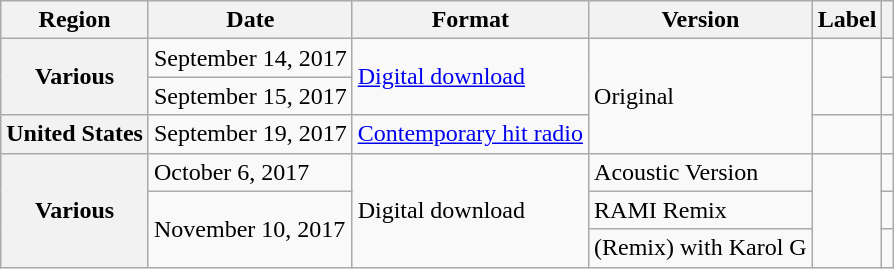<table class="wikitable plainrowheaders">
<tr>
<th scope="col">Region</th>
<th scope="col">Date</th>
<th scope="col">Format</th>
<th scope="col">Version</th>
<th scope="col">Label</th>
<th scope="col"></th>
</tr>
<tr>
<th scope="row" rowspan="2">Various</th>
<td>September 14, 2017</td>
<td rowspan="2"><a href='#'>Digital download</a></td>
<td rowspan="3">Original</td>
<td rowspan="2"></td>
<td></td>
</tr>
<tr>
<td>September 15, 2017</td>
<td></td>
</tr>
<tr>
<th scope="row">United States</th>
<td>September 19, 2017</td>
<td><a href='#'>Contemporary hit radio</a></td>
<td></td>
<td></td>
</tr>
<tr>
<th scope="row" rowspan="3">Various</th>
<td>October 6, 2017</td>
<td rowspan="3">Digital download</td>
<td>Acoustic Version</td>
<td rowspan="3"></td>
<td></td>
</tr>
<tr>
<td rowspan="2">November 10, 2017</td>
<td>RAMI Remix</td>
<td></td>
</tr>
<tr>
<td>(Remix) with Karol G</td>
<td></td>
</tr>
</table>
